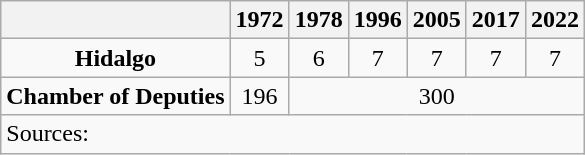<table class="wikitable" style="text-align: center">
<tr>
<th></th>
<th>1972</th>
<th>1978</th>
<th>1996</th>
<th>2005</th>
<th>2017</th>
<th>2022</th>
</tr>
<tr>
<td><strong>Hidalgo</strong></td>
<td>5</td>
<td>6</td>
<td>7</td>
<td>7</td>
<td>7</td>
<td>7</td>
</tr>
<tr>
<td><strong>Chamber of Deputies</strong></td>
<td>196</td>
<td colspan=5>300</td>
</tr>
<tr>
<td colspan=7 style="text-align: left">Sources: </td>
</tr>
</table>
